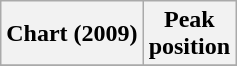<table class="wikitable plainrowheaders" style="text-align:center">
<tr>
<th>Chart (2009)</th>
<th>Peak<br>position</th>
</tr>
<tr>
</tr>
</table>
